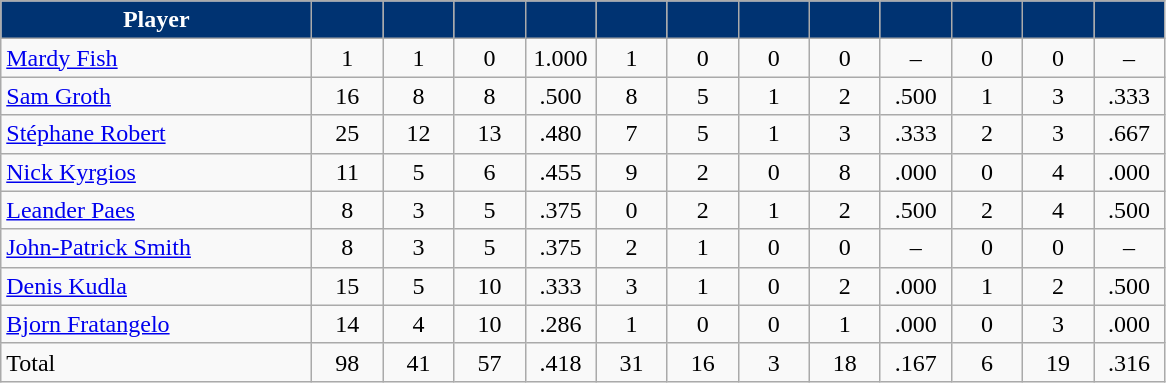<table class="wikitable" style="text-align:center">
<tr>
<th style="background:#003372; color:#fff" width="200px">Player</th>
<th style="background:#003372; color:#fff" width="40px"></th>
<th style="background:#003372; color:#fff" width="40px"></th>
<th style="background:#003372; color:#fff" width="40px"></th>
<th style="background:#003372; color:#fff" width="40px"></th>
<th style="background:#003372; color:#fff" width="40px"></th>
<th style="background:#003372; color:#fff" width="40px"></th>
<th style="background:#003372; color:#fff" width="40px"></th>
<th style="background:#003372; color:#fff" width="40px"></th>
<th style="background:#003372; color:#fff" width="40px"></th>
<th style="background:#003372; color:#fff" width="40px"></th>
<th style="background:#003372; color:#fff" width="40px"></th>
<th style="background:#003372; color:#fff" width="40px"></th>
</tr>
<tr>
<td style="text-align:left"><a href='#'>Mardy Fish</a></td>
<td>1</td>
<td>1</td>
<td>0</td>
<td>1.000</td>
<td>1</td>
<td>0</td>
<td>0</td>
<td>0</td>
<td>–</td>
<td>0</td>
<td>0</td>
<td>–</td>
</tr>
<tr>
<td style="text-align:left"><a href='#'>Sam Groth</a></td>
<td>16</td>
<td>8</td>
<td>8</td>
<td>.500</td>
<td>8</td>
<td>5</td>
<td>1</td>
<td>2</td>
<td>.500</td>
<td>1</td>
<td>3</td>
<td>.333</td>
</tr>
<tr>
<td style="text-align:left"><a href='#'>Stéphane Robert</a></td>
<td>25</td>
<td>12</td>
<td>13</td>
<td>.480</td>
<td>7</td>
<td>5</td>
<td>1</td>
<td>3</td>
<td>.333</td>
<td>2</td>
<td>3</td>
<td>.667</td>
</tr>
<tr>
<td style="text-align:left"><a href='#'>Nick Kyrgios</a></td>
<td>11</td>
<td>5</td>
<td>6</td>
<td>.455</td>
<td>9</td>
<td>2</td>
<td>0</td>
<td>8</td>
<td>.000</td>
<td>0</td>
<td>4</td>
<td>.000</td>
</tr>
<tr>
<td style="text-align:left"><a href='#'>Leander Paes</a></td>
<td>8</td>
<td>3</td>
<td>5</td>
<td>.375</td>
<td>0</td>
<td>2</td>
<td>1</td>
<td>2</td>
<td>.500</td>
<td>2</td>
<td>4</td>
<td>.500</td>
</tr>
<tr>
<td style="text-align:left"><a href='#'>John-Patrick Smith</a></td>
<td>8</td>
<td>3</td>
<td>5</td>
<td>.375</td>
<td>2</td>
<td>1</td>
<td>0</td>
<td>0</td>
<td>–</td>
<td>0</td>
<td>0</td>
<td>–</td>
</tr>
<tr>
<td style="text-align:left"><a href='#'>Denis Kudla</a></td>
<td>15</td>
<td>5</td>
<td>10</td>
<td>.333</td>
<td>3</td>
<td>1</td>
<td>0</td>
<td>2</td>
<td>.000</td>
<td>1</td>
<td>2</td>
<td>.500</td>
</tr>
<tr>
<td style="text-align:left"><a href='#'>Bjorn Fratangelo</a></td>
<td>14</td>
<td>4</td>
<td>10</td>
<td>.286</td>
<td>1</td>
<td>0</td>
<td>0</td>
<td>1</td>
<td>.000</td>
<td>0</td>
<td>3</td>
<td>.000</td>
</tr>
<tr>
<td style="text-align:left">Total</td>
<td>98</td>
<td>41</td>
<td>57</td>
<td>.418</td>
<td>31</td>
<td>16</td>
<td>3</td>
<td>18</td>
<td>.167</td>
<td>6</td>
<td>19</td>
<td>.316</td>
</tr>
</table>
